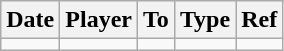<table class="wikitable">
<tr>
<th><strong>Date</strong></th>
<th><strong>Player</strong></th>
<th><strong>To</strong></th>
<th><strong>Type</strong></th>
<th><strong>Ref</strong></th>
</tr>
<tr>
<td></td>
<td></td>
<td></td>
<td></td>
<td></td>
</tr>
</table>
